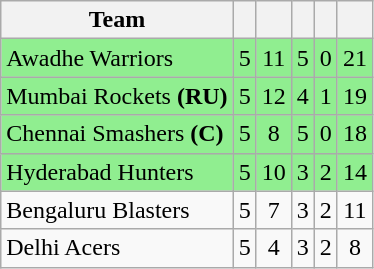<table class="wikitable" style="text-align: center;">
<tr>
<th>Team</th>
<th></th>
<th></th>
<th></th>
<th></th>
<th></th>
</tr>
<tr style="background:lightgreen;">
<td style="text-align: left;">Awadhe Warriors</td>
<td>5</td>
<td>11</td>
<td>5</td>
<td>0</td>
<td>21</td>
</tr>
<tr style="background:lightgreen;">
<td style="text-align: left;">Mumbai Rockets<strong><span> (RU)</span></strong></td>
<td>5</td>
<td>12</td>
<td>4</td>
<td>1</td>
<td>19</td>
</tr>
<tr style="background:lightgreen;">
<td style="text-align: left;">Chennai Smashers<strong><span> (C)</span></strong></td>
<td>5</td>
<td>8</td>
<td>5</td>
<td>0</td>
<td>18</td>
</tr>
<tr style="background:lightgreen;">
<td style="text-align: left;">Hyderabad Hunters</td>
<td>5</td>
<td>10</td>
<td>3</td>
<td>2</td>
<td>14</td>
</tr>
<tr>
<td style="text-align: left;">Bengaluru Blasters</td>
<td>5</td>
<td>7</td>
<td>3</td>
<td>2</td>
<td>11</td>
</tr>
<tr>
<td style="text-align: left;">Delhi Acers</td>
<td>5</td>
<td>4</td>
<td>3</td>
<td>2</td>
<td>8</td>
</tr>
</table>
